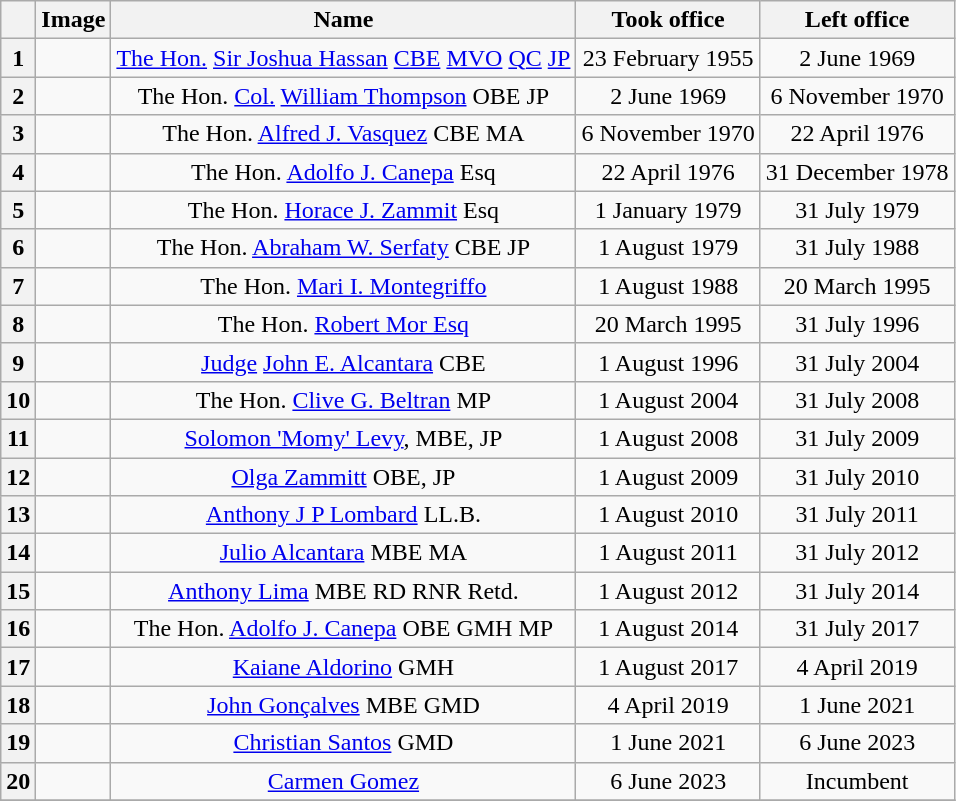<table class="wikitable" style="text-align:center">
<tr>
<th></th>
<th><strong>Image</strong></th>
<th><strong>Name</strong></th>
<th><strong>Took office</strong></th>
<th><strong>Left office</strong></th>
</tr>
<tr>
<th>1</th>
<td></td>
<td><a href='#'>The Hon.</a> <a href='#'>Sir Joshua Hassan</a> <a href='#'>CBE</a> <a href='#'>MVO</a> <a href='#'>QC</a> <a href='#'>JP</a></td>
<td>23 February 1955</td>
<td>2 June 1969</td>
</tr>
<tr>
<th>2</th>
<td></td>
<td>The Hon. <a href='#'>Col.</a> <a href='#'>William Thompson</a> OBE JP</td>
<td>2 June 1969</td>
<td>6 November 1970</td>
</tr>
<tr>
<th>3</th>
<td></td>
<td>The Hon. <a href='#'>Alfred J. Vasquez</a> CBE MA</td>
<td>6 November 1970</td>
<td>22 April 1976</td>
</tr>
<tr>
<th>4</th>
<td></td>
<td>The Hon. <a href='#'>Adolfo J. Canepa</a> Esq</td>
<td>22 April 1976</td>
<td>31 December 1978</td>
</tr>
<tr>
<th>5</th>
<td></td>
<td>The Hon. <a href='#'>Horace J. Zammit</a> Esq</td>
<td>1 January 1979</td>
<td>31 July 1979</td>
</tr>
<tr>
<th>6</th>
<td></td>
<td>The Hon. <a href='#'>Abraham W. Serfaty</a> CBE JP</td>
<td>1 August 1979</td>
<td>31 July 1988</td>
</tr>
<tr>
<th>7</th>
<td></td>
<td>The Hon. <a href='#'>Mari I. Montegriffo</a></td>
<td>1 August 1988</td>
<td>20 March 1995</td>
</tr>
<tr>
<th>8</th>
<td></td>
<td>The Hon. <a href='#'>Robert Mor Esq</a></td>
<td>20 March 1995</td>
<td>31 July 1996</td>
</tr>
<tr>
<th>9</th>
<td></td>
<td><a href='#'>Judge</a> <a href='#'>John E. Alcantara</a> CBE</td>
<td>1 August 1996</td>
<td>31 July 2004</td>
</tr>
<tr>
<th>10</th>
<td></td>
<td>The Hon. <a href='#'>Clive G. Beltran</a> MP</td>
<td>1 August 2004</td>
<td>31 July 2008</td>
</tr>
<tr>
<th>11</th>
<td></td>
<td><a href='#'>Solomon 'Momy' Levy</a>, MBE, JP</td>
<td>1 August 2008</td>
<td>31 July 2009</td>
</tr>
<tr>
<th>12</th>
<td></td>
<td><a href='#'>Olga Zammitt</a> OBE, JP</td>
<td>1 August 2009</td>
<td>31 July 2010</td>
</tr>
<tr>
<th>13</th>
<td></td>
<td><a href='#'>Anthony J P Lombard</a> LL.B.</td>
<td>1 August 2010</td>
<td>31 July 2011</td>
</tr>
<tr>
<th>14</th>
<td></td>
<td><a href='#'>Julio Alcantara</a> MBE MA</td>
<td>1 August 2011</td>
<td>31 July 2012</td>
</tr>
<tr>
<th>15</th>
<td></td>
<td><a href='#'>Anthony Lima</a> MBE RD RNR Retd.</td>
<td>1 August 2012</td>
<td>31 July 2014</td>
</tr>
<tr>
<th>16</th>
<td></td>
<td>The Hon. <a href='#'>Adolfo J. Canepa</a> OBE GMH MP</td>
<td>1 August 2014</td>
<td>31 July 2017</td>
</tr>
<tr>
<th>17</th>
<td></td>
<td><a href='#'>Kaiane Aldorino</a> GMH</td>
<td>1 August 2017</td>
<td>4 April 2019</td>
</tr>
<tr>
<th>18</th>
<td></td>
<td><a href='#'>John Gonçalves</a> MBE GMD</td>
<td>4 April 2019</td>
<td>1 June 2021</td>
</tr>
<tr>
<th>19</th>
<td></td>
<td><a href='#'>Christian Santos</a> GMD</td>
<td>1 June 2021</td>
<td>6 June 2023</td>
</tr>
<tr>
<th>20</th>
<td></td>
<td><a href='#'>Carmen Gomez</a></td>
<td>6 June 2023</td>
<td>Incumbent</td>
</tr>
<tr>
</tr>
</table>
